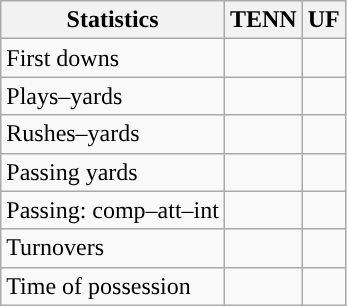<table class="wikitable" style="float:left">
<tr>
<th>Statistics</th>
<th>TENN</th>
<th>UF</th>
</tr>
<tr>
<td>First downs</td>
<td></td>
<td></td>
</tr>
<tr>
<td>Plays–yards</td>
<td></td>
<td></td>
</tr>
<tr>
<td>Rushes–yards</td>
<td></td>
<td></td>
</tr>
<tr>
<td>Passing yards</td>
<td></td>
<td></td>
</tr>
<tr>
<td>Passing: comp–att–int</td>
<td></td>
<td></td>
</tr>
<tr>
<td>Turnovers</td>
<td></td>
<td></td>
</tr>
<tr>
<td>Time of possession</td>
<td></td>
<td></td>
</tr>
</table>
